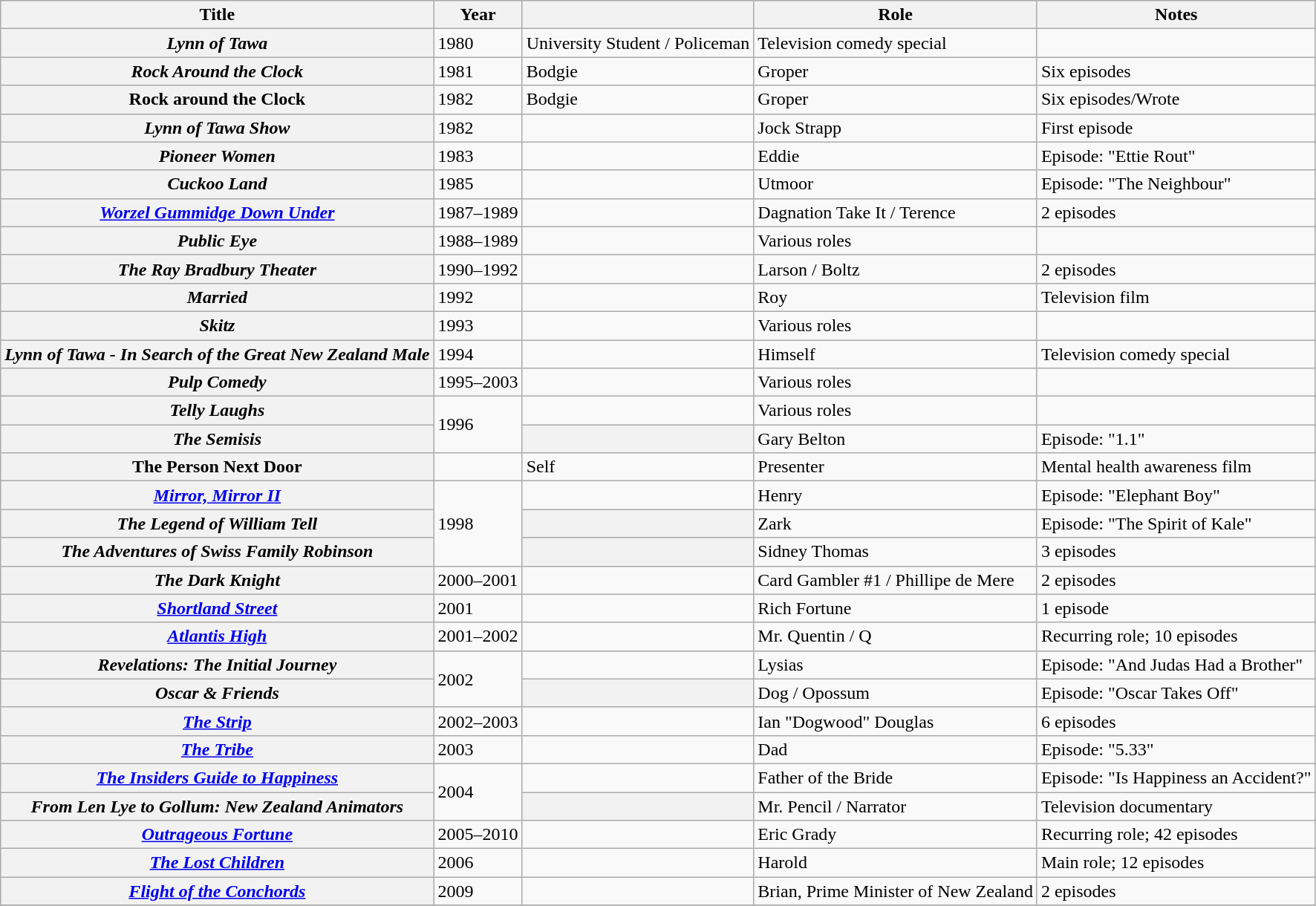<table class="wikitable plainrowheaders sortable">
<tr>
<th scope="col">Title</th>
<th scope="col">Year</th>
<th></th>
<th scope="col">Role</th>
<th scope="col" class="unsortable">Notes</th>
</tr>
<tr>
<th scope="row"><em>Lynn of Tawa</em></th>
<td>1980</td>
<td>University Student / Policeman</td>
<td>Television comedy special</td>
</tr>
<tr>
<th scope="row"><em>Rock Around the Clock</em></th>
<td>1981</td>
<td>Bodgie</td>
<td>Groper</td>
<td>Six episodes</td>
</tr>
<tr>
<th>Rock around the Clock</th>
<td>1982</td>
<td>Bodgie</td>
<td>Groper</td>
<td>Six episodes/Wrote</td>
</tr>
<tr>
<th scope="row"><em>Lynn of Tawa Show</em></th>
<td>1982</td>
<td></td>
<td>Jock Strapp</td>
<td>First episode</td>
</tr>
<tr>
<th scope="row"><em>Pioneer Women</em></th>
<td>1983</td>
<td></td>
<td>Eddie</td>
<td>Episode: "Ettie Rout"</td>
</tr>
<tr>
<th scope="row"><em>Cuckoo Land</em></th>
<td>1985</td>
<td></td>
<td>Utmoor</td>
<td>Episode: "The Neighbour"</td>
</tr>
<tr>
<th scope="row"><em><a href='#'>Worzel Gummidge Down Under</a></em></th>
<td>1987–1989</td>
<td></td>
<td>Dagnation Take It / Terence</td>
<td>2 episodes</td>
</tr>
<tr>
<th scope="row"><em>Public Eye</em></th>
<td>1988–1989</td>
<td></td>
<td>Various roles</td>
<td></td>
</tr>
<tr>
<th scope="row"><em>The Ray Bradbury Theater</em></th>
<td>1990–1992</td>
<td></td>
<td>Larson / Boltz</td>
<td>2 episodes</td>
</tr>
<tr>
<th scope="row"><em>Married</em></th>
<td>1992</td>
<td></td>
<td>Roy</td>
<td>Television film</td>
</tr>
<tr>
<th scope="row"><em>Skitz</em></th>
<td>1993</td>
<td></td>
<td>Various roles</td>
<td></td>
</tr>
<tr>
<th scope="row"><em>Lynn of Tawa - In Search of the Great New Zealand Male</em></th>
<td>1994</td>
<td></td>
<td>Himself</td>
<td>Television comedy special</td>
</tr>
<tr>
<th scope="row"><em>Pulp Comedy</em></th>
<td>1995–2003</td>
<td></td>
<td>Various roles</td>
<td></td>
</tr>
<tr>
<th scope="row"><em>Telly Laughs</em></th>
<td rowspan="2">1996</td>
<td></td>
<td>Various roles</td>
<td></td>
</tr>
<tr>
<th scope="row"><em>The Semisis</em></th>
<th></th>
<td>Gary Belton</td>
<td>Episode: "1.1"</td>
</tr>
<tr>
<th>The Person Next Door</th>
<td></td>
<td>Self</td>
<td>Presenter</td>
<td>Mental health awareness film</td>
</tr>
<tr>
<th scope="row"><em><a href='#'>Mirror, Mirror II</a></em></th>
<td rowspan="3">1998</td>
<td></td>
<td>Henry</td>
<td>Episode: "Elephant Boy"</td>
</tr>
<tr>
<th scope="row"><em>The Legend of William Tell</em></th>
<th></th>
<td>Zark</td>
<td>Episode: "The Spirit of Kale"</td>
</tr>
<tr>
<th scope="row"><em>The Adventures of Swiss Family Robinson</em></th>
<th></th>
<td>Sidney Thomas</td>
<td>3 episodes</td>
</tr>
<tr>
<th scope="row"><em>The Dark Knight</em></th>
<td>2000–2001</td>
<td></td>
<td>Card Gambler #1 / Phillipe de Mere</td>
<td>2 episodes</td>
</tr>
<tr>
<th scope="row"><em><a href='#'>Shortland Street</a></em></th>
<td>2001</td>
<td></td>
<td>Rich Fortune</td>
<td>1 episode</td>
</tr>
<tr>
<th scope="row"><em><a href='#'>Atlantis High</a></em></th>
<td>2001–2002</td>
<td></td>
<td>Mr. Quentin / Q</td>
<td>Recurring role; 10 episodes</td>
</tr>
<tr>
<th scope="row"><em>Revelations: The Initial Journey</em></th>
<td rowspan="2">2002</td>
<td></td>
<td>Lysias</td>
<td>Episode: "And Judas Had a Brother"</td>
</tr>
<tr>
<th scope="row"><em>Oscar & Friends</em></th>
<th></th>
<td>Dog / Opossum</td>
<td>Episode: "Oscar Takes Off"</td>
</tr>
<tr>
<th scope="row"><em><a href='#'>The Strip</a></em></th>
<td>2002–2003</td>
<td></td>
<td>Ian "Dogwood" Douglas</td>
<td>6 episodes</td>
</tr>
<tr>
<th scope="row"><em><a href='#'>The Tribe</a></em></th>
<td>2003</td>
<td></td>
<td>Dad</td>
<td>Episode: "5.33"</td>
</tr>
<tr>
<th scope="row"><em><a href='#'>The Insiders Guide to Happiness</a></em></th>
<td rowspan="2">2004</td>
<td></td>
<td>Father of the Bride</td>
<td>Episode: "Is Happiness an Accident?"</td>
</tr>
<tr>
<th scope="row"><em>From Len Lye to Gollum: New Zealand Animators</em></th>
<th></th>
<td>Mr. Pencil / Narrator</td>
<td>Television documentary</td>
</tr>
<tr>
<th scope="row"><em><a href='#'>Outrageous Fortune</a></em></th>
<td>2005–2010</td>
<td></td>
<td>Eric Grady</td>
<td>Recurring role; 42 episodes</td>
</tr>
<tr>
<th scope="row"><em><a href='#'>The Lost Children</a></em></th>
<td>2006</td>
<td></td>
<td>Harold</td>
<td>Main role; 12 episodes</td>
</tr>
<tr>
<th scope="row"><em><a href='#'>Flight of the Conchords</a></em></th>
<td>2009</td>
<td></td>
<td>Brian, Prime Minister of New Zealand</td>
<td>2 episodes</td>
</tr>
<tr>
</tr>
</table>
